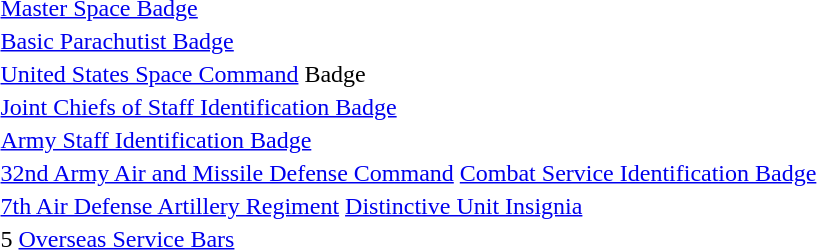<table>
<tr>
<td></td>
<td><a href='#'>Master Space Badge</a></td>
</tr>
<tr>
<td></td>
<td><a href='#'>Basic Parachutist Badge</a></td>
</tr>
<tr>
<td></td>
<td><a href='#'>United States Space Command</a> Badge</td>
</tr>
<tr>
<td></td>
<td><a href='#'>Joint Chiefs of Staff Identification Badge</a></td>
</tr>
<tr>
<td></td>
<td><a href='#'>Army Staff Identification Badge</a></td>
</tr>
<tr>
<td></td>
<td><a href='#'>32nd Army Air and Missile Defense Command</a> <a href='#'>Combat Service Identification Badge</a></td>
</tr>
<tr>
<td></td>
<td><a href='#'>7th Air Defense Artillery Regiment</a> <a href='#'>Distinctive Unit Insignia</a></td>
</tr>
<tr>
<td></td>
<td>5 <a href='#'>Overseas Service Bars</a></td>
</tr>
</table>
